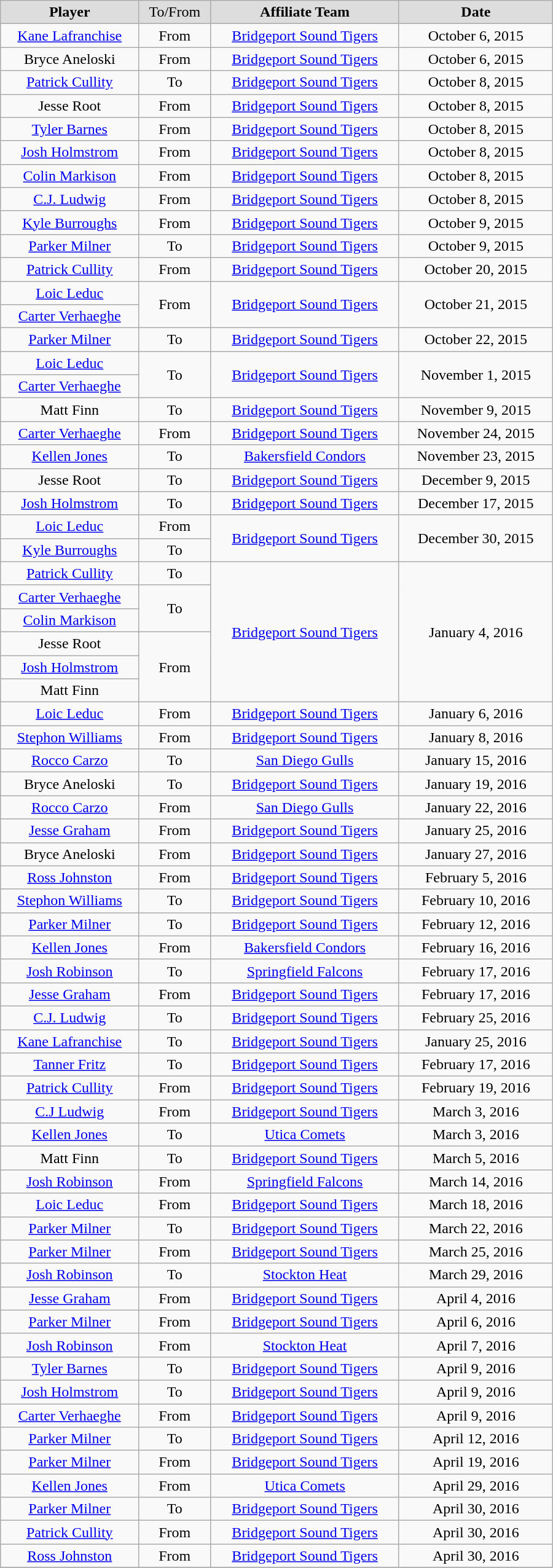<table class="wikitable" style="text-align: center; width: 600px; height: 40px;">
<tr align="center" bgcolor="#dddddd">
<td><strong>Player</strong></td>
<td>To/From</td>
<td><strong>Affiliate Team</strong></td>
<td><strong>Date</strong></td>
</tr>
<tr>
<td><a href='#'>Kane Lafranchise</a></td>
<td>From</td>
<td><a href='#'>Bridgeport Sound Tigers</a></td>
<td>October 6, 2015</td>
</tr>
<tr>
<td>Bryce Aneloski</td>
<td>From</td>
<td><a href='#'>Bridgeport Sound Tigers</a></td>
<td>October 6, 2015</td>
</tr>
<tr>
<td><a href='#'>Patrick Cullity</a></td>
<td>To</td>
<td><a href='#'>Bridgeport Sound Tigers</a></td>
<td>October 8, 2015</td>
</tr>
<tr>
<td>Jesse Root</td>
<td>From</td>
<td><a href='#'>Bridgeport Sound Tigers</a></td>
<td>October 8, 2015</td>
</tr>
<tr>
<td><a href='#'>Tyler Barnes</a></td>
<td>From</td>
<td><a href='#'>Bridgeport Sound Tigers</a></td>
<td>October 8, 2015</td>
</tr>
<tr>
<td><a href='#'>Josh Holmstrom</a></td>
<td>From</td>
<td><a href='#'>Bridgeport Sound Tigers</a></td>
<td>October 8, 2015</td>
</tr>
<tr>
<td><a href='#'>Colin Markison</a></td>
<td>From</td>
<td><a href='#'>Bridgeport Sound Tigers</a></td>
<td>October 8, 2015</td>
</tr>
<tr>
<td><a href='#'>C.J. Ludwig</a></td>
<td>From</td>
<td><a href='#'>Bridgeport Sound Tigers</a></td>
<td>October 8, 2015</td>
</tr>
<tr>
<td><a href='#'>Kyle Burroughs</a></td>
<td>From</td>
<td><a href='#'>Bridgeport Sound Tigers</a></td>
<td>October 9, 2015</td>
</tr>
<tr>
<td><a href='#'>Parker Milner</a></td>
<td>To</td>
<td><a href='#'>Bridgeport Sound Tigers</a></td>
<td>October 9, 2015</td>
</tr>
<tr>
<td><a href='#'>Patrick Cullity</a></td>
<td>From</td>
<td><a href='#'>Bridgeport Sound Tigers</a></td>
<td>October 20, 2015</td>
</tr>
<tr>
<td><a href='#'>Loic Leduc</a></td>
<td rowspan="2">From</td>
<td rowspan="2"><a href='#'>Bridgeport Sound Tigers</a></td>
<td rowspan="2">October 21, 2015</td>
</tr>
<tr>
<td><a href='#'>Carter Verhaeghe</a></td>
</tr>
<tr>
<td><a href='#'>Parker Milner</a></td>
<td>To</td>
<td><a href='#'>Bridgeport Sound Tigers</a></td>
<td>October 22, 2015</td>
</tr>
<tr>
<td><a href='#'>Loic Leduc</a></td>
<td rowspan="2">To</td>
<td rowspan="2"><a href='#'>Bridgeport Sound Tigers</a></td>
<td rowspan="2">November 1, 2015</td>
</tr>
<tr>
<td><a href='#'>Carter Verhaeghe</a></td>
</tr>
<tr>
<td>Matt Finn</td>
<td>To</td>
<td><a href='#'>Bridgeport Sound Tigers</a></td>
<td>November 9, 2015</td>
</tr>
<tr>
<td><a href='#'>Carter Verhaeghe</a></td>
<td>From</td>
<td><a href='#'>Bridgeport Sound Tigers</a></td>
<td>November 24, 2015</td>
</tr>
<tr>
<td><a href='#'>Kellen Jones</a></td>
<td>To</td>
<td><a href='#'>Bakersfield Condors</a></td>
<td>November 23, 2015</td>
</tr>
<tr>
<td>Jesse Root</td>
<td>To</td>
<td><a href='#'>Bridgeport Sound Tigers</a></td>
<td>December 9, 2015</td>
</tr>
<tr>
<td><a href='#'>Josh Holmstrom</a></td>
<td>To</td>
<td><a href='#'>Bridgeport Sound Tigers</a></td>
<td>December 17, 2015</td>
</tr>
<tr>
<td><a href='#'>Loic Leduc</a></td>
<td>From</td>
<td rowspan="2"><a href='#'>Bridgeport Sound Tigers</a></td>
<td rowspan="2">December 30, 2015</td>
</tr>
<tr>
<td><a href='#'>Kyle Burroughs</a></td>
<td>To</td>
</tr>
<tr>
<td><a href='#'>Patrick Cullity</a></td>
<td>To</td>
<td rowspan="6"><a href='#'>Bridgeport Sound Tigers</a></td>
<td rowspan="6">January 4, 2016</td>
</tr>
<tr>
<td><a href='#'>Carter Verhaeghe</a></td>
<td rowspan="2">To</td>
</tr>
<tr>
<td><a href='#'>Colin Markison</a></td>
</tr>
<tr>
<td>Jesse Root</td>
<td rowspan="3">From</td>
</tr>
<tr>
<td><a href='#'>Josh Holmstrom</a></td>
</tr>
<tr>
<td>Matt Finn</td>
</tr>
<tr>
<td><a href='#'>Loic Leduc</a></td>
<td>From</td>
<td><a href='#'>Bridgeport Sound Tigers</a></td>
<td>January 6, 2016</td>
</tr>
<tr>
<td><a href='#'>Stephon Williams</a></td>
<td>From</td>
<td><a href='#'>Bridgeport Sound Tigers</a></td>
<td>January 8, 2016</td>
</tr>
<tr>
<td><a href='#'>Rocco Carzo</a></td>
<td>To</td>
<td><a href='#'>San Diego Gulls</a></td>
<td>January 15, 2016</td>
</tr>
<tr>
<td>Bryce Aneloski</td>
<td>To</td>
<td><a href='#'>Bridgeport Sound Tigers</a></td>
<td>January 19, 2016</td>
</tr>
<tr>
<td><a href='#'>Rocco Carzo</a></td>
<td>From</td>
<td><a href='#'>San Diego Gulls</a></td>
<td>January 22, 2016</td>
</tr>
<tr>
<td><a href='#'>Jesse Graham</a></td>
<td>From</td>
<td><a href='#'>Bridgeport Sound Tigers</a></td>
<td>January 25, 2016</td>
</tr>
<tr>
<td>Bryce Aneloski</td>
<td>From</td>
<td><a href='#'>Bridgeport Sound Tigers</a></td>
<td>January 27, 2016</td>
</tr>
<tr>
<td><a href='#'>Ross Johnston</a></td>
<td>From</td>
<td><a href='#'>Bridgeport Sound Tigers</a></td>
<td>February 5, 2016</td>
</tr>
<tr>
<td><a href='#'>Stephon Williams</a></td>
<td>To</td>
<td><a href='#'>Bridgeport Sound Tigers</a></td>
<td>February 10, 2016</td>
</tr>
<tr>
<td><a href='#'>Parker Milner</a></td>
<td>To</td>
<td><a href='#'>Bridgeport Sound Tigers</a></td>
<td>February 12, 2016</td>
</tr>
<tr>
<td><a href='#'>Kellen Jones</a></td>
<td>From</td>
<td><a href='#'>Bakersfield Condors</a></td>
<td>February 16, 2016</td>
</tr>
<tr>
<td><a href='#'>Josh Robinson</a></td>
<td>To</td>
<td><a href='#'>Springfield Falcons</a></td>
<td>February 17, 2016</td>
</tr>
<tr>
<td><a href='#'>Jesse Graham</a></td>
<td>From</td>
<td><a href='#'>Bridgeport Sound Tigers</a></td>
<td>February 17, 2016</td>
</tr>
<tr>
<td><a href='#'>C.J. Ludwig</a></td>
<td>To</td>
<td><a href='#'>Bridgeport Sound Tigers</a></td>
<td>February 25, 2016</td>
</tr>
<tr>
<td><a href='#'>Kane Lafranchise</a></td>
<td>To</td>
<td><a href='#'>Bridgeport Sound Tigers</a></td>
<td>January 25, 2016</td>
</tr>
<tr>
<td><a href='#'>Tanner Fritz</a></td>
<td>To</td>
<td><a href='#'>Bridgeport Sound Tigers</a></td>
<td>February 17, 2016</td>
</tr>
<tr>
<td><a href='#'>Patrick Cullity</a></td>
<td>From</td>
<td><a href='#'>Bridgeport Sound Tigers</a></td>
<td>February 19, 2016</td>
</tr>
<tr>
<td><a href='#'>C.J Ludwig</a></td>
<td>From</td>
<td><a href='#'>Bridgeport Sound Tigers</a></td>
<td>March 3, 2016</td>
</tr>
<tr>
<td><a href='#'>Kellen Jones</a></td>
<td>To</td>
<td><a href='#'>Utica Comets</a></td>
<td>March 3, 2016</td>
</tr>
<tr>
<td>Matt Finn</td>
<td>To</td>
<td><a href='#'>Bridgeport Sound Tigers</a></td>
<td>March 5, 2016</td>
</tr>
<tr>
<td><a href='#'>Josh Robinson</a></td>
<td>From</td>
<td><a href='#'>Springfield Falcons</a></td>
<td>March 14, 2016</td>
</tr>
<tr>
<td><a href='#'>Loic Leduc</a></td>
<td>From</td>
<td><a href='#'>Bridgeport Sound Tigers</a></td>
<td>March 18, 2016</td>
</tr>
<tr>
<td><a href='#'>Parker Milner</a></td>
<td>To</td>
<td><a href='#'>Bridgeport Sound Tigers</a></td>
<td>March 22, 2016</td>
</tr>
<tr>
<td><a href='#'>Parker Milner</a></td>
<td>From</td>
<td><a href='#'>Bridgeport Sound Tigers</a></td>
<td>March 25, 2016</td>
</tr>
<tr>
<td><a href='#'>Josh Robinson</a></td>
<td>To</td>
<td><a href='#'>Stockton Heat</a></td>
<td>March 29, 2016</td>
</tr>
<tr>
<td><a href='#'>Jesse Graham</a></td>
<td>From</td>
<td><a href='#'>Bridgeport Sound Tigers</a></td>
<td>April 4, 2016</td>
</tr>
<tr>
<td><a href='#'>Parker Milner</a></td>
<td>From</td>
<td><a href='#'>Bridgeport Sound Tigers</a></td>
<td>April 6, 2016</td>
</tr>
<tr>
<td><a href='#'>Josh Robinson</a></td>
<td>From</td>
<td><a href='#'>Stockton Heat</a></td>
<td>April 7, 2016</td>
</tr>
<tr>
<td><a href='#'>Tyler Barnes</a></td>
<td>To</td>
<td><a href='#'>Bridgeport Sound Tigers</a></td>
<td>April 9, 2016</td>
</tr>
<tr>
<td><a href='#'>Josh Holmstrom</a></td>
<td>To</td>
<td><a href='#'>Bridgeport Sound Tigers</a></td>
<td>April 9, 2016</td>
</tr>
<tr>
<td><a href='#'>Carter Verhaeghe</a></td>
<td>From</td>
<td><a href='#'>Bridgeport Sound Tigers</a></td>
<td>April 9, 2016</td>
</tr>
<tr>
<td><a href='#'>Parker Milner</a></td>
<td>To</td>
<td><a href='#'>Bridgeport Sound Tigers</a></td>
<td>April 12, 2016</td>
</tr>
<tr>
<td><a href='#'>Parker Milner</a></td>
<td>From</td>
<td><a href='#'>Bridgeport Sound Tigers</a></td>
<td>April 19, 2016</td>
</tr>
<tr>
<td><a href='#'>Kellen Jones</a></td>
<td>From</td>
<td><a href='#'>Utica Comets</a></td>
<td>April 29, 2016</td>
</tr>
<tr>
<td><a href='#'>Parker Milner</a></td>
<td>To</td>
<td><a href='#'>Bridgeport Sound Tigers</a></td>
<td>April 30, 2016</td>
</tr>
<tr>
<td><a href='#'>Patrick Cullity</a></td>
<td>From</td>
<td><a href='#'>Bridgeport Sound Tigers</a></td>
<td>April 30, 2016</td>
</tr>
<tr>
<td><a href='#'>Ross Johnston</a></td>
<td>From</td>
<td><a href='#'>Bridgeport Sound Tigers</a></td>
<td>April 30, 2016</td>
</tr>
<tr>
</tr>
</table>
